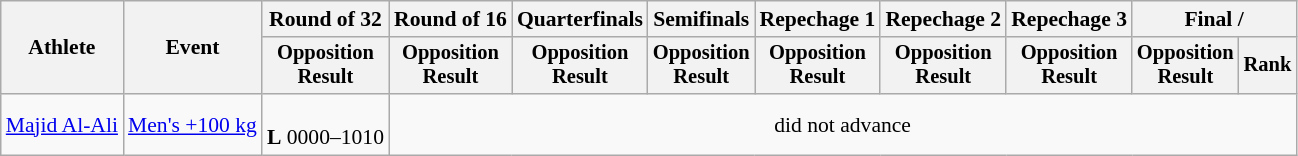<table class="wikitable" style="font-size:90%">
<tr>
<th rowspan="2">Athlete</th>
<th rowspan="2">Event</th>
<th>Round of 32</th>
<th>Round of 16</th>
<th>Quarterfinals</th>
<th>Semifinals</th>
<th>Repechage 1</th>
<th>Repechage 2</th>
<th>Repechage 3</th>
<th colspan=2>Final / </th>
</tr>
<tr style="font-size:95%">
<th>Opposition<br>Result</th>
<th>Opposition<br>Result</th>
<th>Opposition<br>Result</th>
<th>Opposition<br>Result</th>
<th>Opposition<br>Result</th>
<th>Opposition<br>Result</th>
<th>Opposition<br>Result</th>
<th>Opposition<br>Result</th>
<th>Rank</th>
</tr>
<tr align=center>
<td align=left><a href='#'>Majid Al-Ali</a></td>
<td align=left><a href='#'>Men's +100 kg</a></td>
<td><br><strong>L</strong> 0000–1010</td>
<td colspan=8>did not advance</td>
</tr>
</table>
